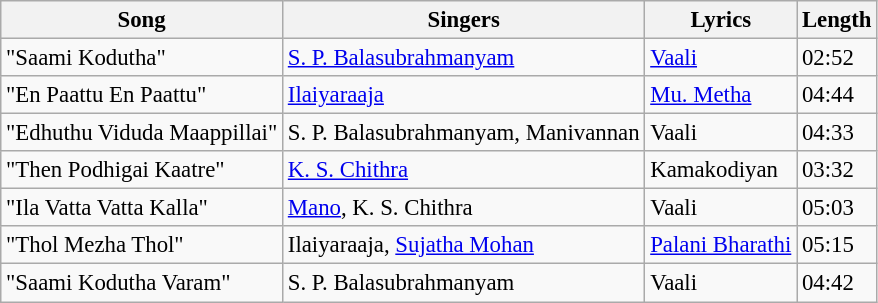<table class="wikitable" style="font-size:95%;">
<tr>
<th>Song</th>
<th>Singers</th>
<th>Lyrics</th>
<th>Length</th>
</tr>
<tr>
<td>"Saami Kodutha"</td>
<td><a href='#'>S. P. Balasubrahmanyam</a></td>
<td><a href='#'>Vaali</a></td>
<td>02:52</td>
</tr>
<tr>
<td>"En Paattu En Paattu"</td>
<td><a href='#'>Ilaiyaraaja</a></td>
<td><a href='#'>Mu. Metha</a></td>
<td>04:44</td>
</tr>
<tr>
<td>"Edhuthu Viduda Maappillai"</td>
<td>S. P. Balasubrahmanyam, Manivannan</td>
<td>Vaali</td>
<td>04:33</td>
</tr>
<tr>
<td>"Then Podhigai Kaatre"</td>
<td><a href='#'>K. S. Chithra</a></td>
<td>Kamakodiyan</td>
<td>03:32</td>
</tr>
<tr>
<td>"Ila Vatta Vatta Kalla"</td>
<td><a href='#'>Mano</a>, K. S. Chithra</td>
<td>Vaali</td>
<td>05:03</td>
</tr>
<tr>
<td>"Thol Mezha Thol"</td>
<td>Ilaiyaraaja, <a href='#'>Sujatha Mohan</a></td>
<td><a href='#'>Palani Bharathi</a></td>
<td>05:15</td>
</tr>
<tr>
<td>"Saami Kodutha Varam"</td>
<td>S. P. Balasubrahmanyam</td>
<td>Vaali</td>
<td>04:42</td>
</tr>
</table>
